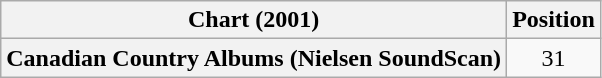<table class="wikitable plainrowheaders" style="text-align:center;">
<tr>
<th scope="col">Chart (2001)</th>
<th scope="col">Position</th>
</tr>
<tr>
<th scope="row">Canadian Country Albums (Nielsen SoundScan)</th>
<td>31</td>
</tr>
</table>
